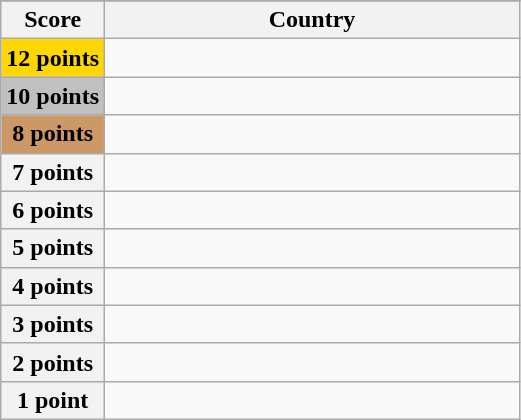<table class="wikitable">
<tr>
</tr>
<tr>
<th scope="col" width="20%">Score</th>
<th scope="col">Country</th>
</tr>
<tr>
<th scope="row" style="background:gold">12 points</th>
<td></td>
</tr>
<tr>
<th scope="row" style="background:silver">10 points</th>
<td></td>
</tr>
<tr>
<th scope="row" style="background:#CC9966">8 points</th>
<td></td>
</tr>
<tr>
<th scope="row">7 points</th>
<td></td>
</tr>
<tr>
<th scope="row">6 points</th>
<td></td>
</tr>
<tr>
<th scope="row">5 points</th>
<td></td>
</tr>
<tr>
<th scope="row">4 points</th>
<td></td>
</tr>
<tr>
<th scope="row">3 points</th>
<td></td>
</tr>
<tr>
<th scope="row">2 points</th>
<td></td>
</tr>
<tr>
<th scope="row">1 point</th>
<td></td>
</tr>
</table>
